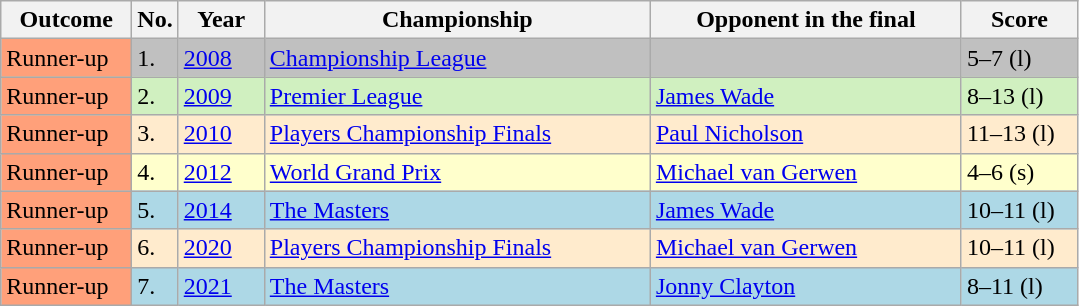<table class="wikitable">
<tr>
<th width="80">Outcome</th>
<th width="20">No.</th>
<th width="50">Year</th>
<th style="width:250px;">Championship</th>
<th style="width:200px;">Opponent in the final</th>
<th width="70">Score</th>
</tr>
<tr bgcolor="silver">
<td style="background:#ffa07a;">Runner-up</td>
<td>1.</td>
<td><a href='#'>2008</a></td>
<td><a href='#'>Championship League</a></td>
<td> </td>
<td>5–7 (l)</td>
</tr>
<tr style="background:#d0f0c0;">
<td style="background:#ffa07a;">Runner-up</td>
<td>2.</td>
<td><a href='#'>2009</a></td>
<td><a href='#'>Premier League</a></td>
<td> <a href='#'>James Wade</a></td>
<td>8–13 (l)</td>
</tr>
<tr style="background:#ffebcd;">
<td style="background:#ffa07a;">Runner-up</td>
<td>3.</td>
<td><a href='#'>2010</a></td>
<td><a href='#'>Players Championship Finals</a></td>
<td> <a href='#'>Paul Nicholson</a></td>
<td>11–13 (l)</td>
</tr>
<tr style="background:#ffc;">
<td style="background:#ffa07a;">Runner-up</td>
<td>4.</td>
<td><a href='#'>2012</a></td>
<td><a href='#'>World Grand Prix</a></td>
<td> <a href='#'>Michael van Gerwen</a></td>
<td>4–6 (s)</td>
</tr>
<tr bgcolor="lightblue">
<td style="background:#ffa07a;">Runner-up</td>
<td>5.</td>
<td><a href='#'>2014</a></td>
<td><a href='#'>The Masters</a></td>
<td> <a href='#'>James Wade</a></td>
<td>10–11 (l)</td>
</tr>
<tr style="background:#ffebcd;">
<td style="background:#ffa07a;">Runner-up</td>
<td>6.</td>
<td><a href='#'>2020</a></td>
<td><a href='#'>Players Championship Finals</a></td>
<td> <a href='#'>Michael van Gerwen</a></td>
<td>10–11 (l)</td>
</tr>
<tr bgcolor="lightblue">
<td style="background:#ffa07a;">Runner-up</td>
<td>7.</td>
<td><a href='#'>2021</a></td>
<td><a href='#'>The Masters</a></td>
<td> <a href='#'>Jonny Clayton</a></td>
<td>8–11 (l)</td>
</tr>
</table>
